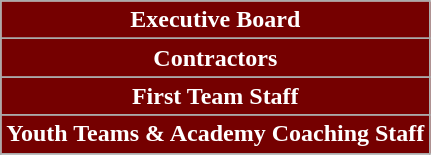<table class="wikitable">
<tr>
<th style="background:#750000; color:#FFFFFF;" scope="col" colspan="2">Executive Board</th>
</tr>
<tr>
</tr>
<tr>
</tr>
<tr>
</tr>
<tr>
</tr>
<tr>
</tr>
<tr>
</tr>
<tr>
</tr>
<tr>
</tr>
<tr>
</tr>
<tr>
</tr>
<tr>
</tr>
<tr>
<th style="background:#750000; color:#FFFFFF;" scope="col" colspan="2">Contractors</th>
</tr>
<tr>
</tr>
<tr>
<th style="background:#750000; color:#FFFFFF;" scope="col" colspan="2">First Team Staff<br></th>
</tr>
<tr>
</tr>
<tr>
</tr>
<tr>
</tr>
<tr>
</tr>
<tr>
</tr>
<tr>
</tr>
<tr>
</tr>
<tr>
</tr>
<tr>
</tr>
<tr>
</tr>
<tr>
</tr>
<tr>
</tr>
<tr>
</tr>
<tr>
<th style="background:#750000; color:#FFFFFF;" scope="col" colspan="2">Youth Teams & Academy Coaching Staff<br></th>
</tr>
<tr>
</tr>
<tr>
</tr>
<tr>
</tr>
<tr>
</tr>
<tr>
</tr>
<tr>
</tr>
<tr>
</tr>
<tr>
</tr>
<tr>
</tr>
<tr>
</tr>
<tr>
</tr>
</table>
